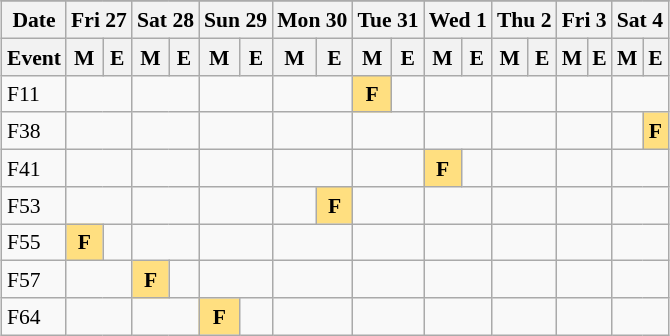<table class="wikitable" style="margin:0.5em auto; font-size:90%; line-height:1.25em;">
<tr align="center">
</tr>
<tr>
<th>Date</th>
<th colspan="2">Fri 27</th>
<th colspan="2">Sat 28</th>
<th colspan="2">Sun 29</th>
<th colspan="2">Mon 30</th>
<th colspan="2">Tue 31</th>
<th colspan="2">Wed 1</th>
<th colspan="2">Thu 2</th>
<th colspan="2">Fri 3</th>
<th colspan="2">Sat 4</th>
</tr>
<tr>
<th>Event</th>
<th>M</th>
<th>E</th>
<th>M</th>
<th>E</th>
<th>M</th>
<th>E</th>
<th>M</th>
<th>E</th>
<th>M</th>
<th>E</th>
<th>M</th>
<th>E</th>
<th>M</th>
<th>E</th>
<th>M</th>
<th>E</th>
<th>M</th>
<th>E</th>
</tr>
<tr align="center">
<td align="left">F11</td>
<td colspan="2"></td>
<td colspan="2"></td>
<td colspan="2"></td>
<td colspan="2"></td>
<td bgcolor="#FFDF80"><strong>F</strong></td>
<td></td>
<td colspan="2"></td>
<td colspan="2"></td>
<td colspan="2"></td>
<td colspan="2"></td>
</tr>
<tr align="center">
<td align="left">F38</td>
<td colspan="2"></td>
<td colspan="2"></td>
<td colspan="2"></td>
<td colspan="2"></td>
<td colspan="2"></td>
<td colspan="2"></td>
<td colspan="2"></td>
<td colspan="2"></td>
<td></td>
<td bgcolor="#FFDF80"><strong>F</strong></td>
</tr>
<tr align="center">
<td align="left">F41</td>
<td colspan="2"></td>
<td colspan="2"></td>
<td colspan="2"></td>
<td colspan="2"></td>
<td colspan="2"></td>
<td bgcolor="#FFDF80"><strong>F</strong></td>
<td></td>
<td colspan="2"></td>
<td colspan="2"></td>
<td colspan="2"></td>
</tr>
<tr align="center">
<td align="left">F53</td>
<td colspan="2"></td>
<td colspan="2"></td>
<td colspan="2"></td>
<td></td>
<td bgcolor="#FFDF80"><strong>F</strong></td>
<td colspan="2"></td>
<td colspan="2"></td>
<td colspan="2"></td>
<td colspan="2"></td>
<td colspan="2"></td>
</tr>
<tr align="center">
<td align="left">F55</td>
<td bgcolor="#FFDF80"><strong>F</strong></td>
<td></td>
<td colspan="2"></td>
<td colspan="2"></td>
<td colspan="2"></td>
<td colspan="2"></td>
<td colspan="2"></td>
<td colspan="2"></td>
<td colspan="2"></td>
<td colspan="2"></td>
</tr>
<tr align="center">
<td align="left">F57</td>
<td colspan="2"></td>
<td bgcolor="#FFDF80"><strong>F</strong></td>
<td></td>
<td colspan="2"></td>
<td colspan="2"></td>
<td colspan="2"></td>
<td colspan="2"></td>
<td colspan="2"></td>
<td colspan="2"></td>
<td colspan="2"></td>
</tr>
<tr align="center">
<td align="left">F64</td>
<td colspan="2"></td>
<td colspan="2"></td>
<td bgcolor="#FFDF80"><strong>F</strong></td>
<td></td>
<td colspan="2"></td>
<td colspan="2"></td>
<td colspan="2"></td>
<td colspan="2"></td>
<td colspan="2"></td>
<td colspan="2"></td>
</tr>
</table>
